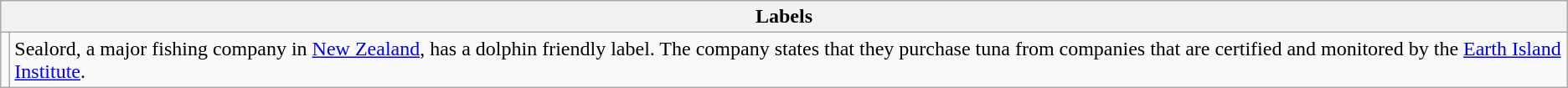<table class="wikitable">
<tr>
<th colspan=2>Labels</th>
</tr>
<tr --->
<td></td>
<td>Sealord, a major fishing company in <a href='#'>New Zealand</a>, has a dolphin friendly label. The company states that they purchase tuna from companies that are certified and monitored by the <a href='#'>Earth Island Institute</a>.</td>
</tr>
</table>
